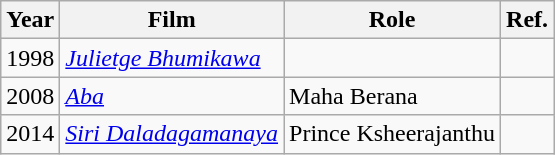<table class="wikitable">
<tr>
<th>Year</th>
<th>Film</th>
<th>Role</th>
<th>Ref.</th>
</tr>
<tr>
<td>1998</td>
<td><em><a href='#'>Julietge Bhumikawa</a></em></td>
<td></td>
<td></td>
</tr>
<tr>
<td>2008</td>
<td><em><a href='#'>Aba</a></em></td>
<td>Maha Berana</td>
<td></td>
</tr>
<tr>
<td>2014</td>
<td><em><a href='#'>Siri Daladagamanaya</a></em></td>
<td>Prince Ksheerajanthu</td>
<td></td>
</tr>
</table>
